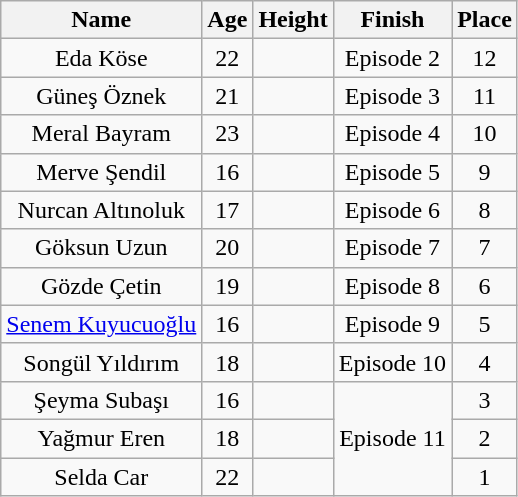<table class="wikitable" style="text-align:center">
<tr>
<th>Name</th>
<th>Age</th>
<th>Height</th>
<th>Finish</th>
<th>Place</th>
</tr>
<tr>
<td>Eda Köse</td>
<td>22</td>
<td></td>
<td>Episode 2</td>
<td>12</td>
</tr>
<tr>
<td>Güneş Öznek</td>
<td>21</td>
<td></td>
<td>Episode 3</td>
<td>11</td>
</tr>
<tr>
<td>Meral Bayram</td>
<td>23</td>
<td></td>
<td>Episode 4</td>
<td>10</td>
</tr>
<tr>
<td>Merve Şendil</td>
<td>16</td>
<td></td>
<td>Episode 5</td>
<td>9</td>
</tr>
<tr>
<td>Nurcan Altınoluk</td>
<td>17</td>
<td></td>
<td>Episode 6</td>
<td>8</td>
</tr>
<tr>
<td>Göksun Uzun</td>
<td>20</td>
<td></td>
<td>Episode 7</td>
<td>7</td>
</tr>
<tr>
<td>Gözde Çetin</td>
<td>19</td>
<td></td>
<td>Episode 8</td>
<td>6</td>
</tr>
<tr>
<td><a href='#'>Senem Kuyucuoğlu</a></td>
<td>16</td>
<td></td>
<td>Episode 9</td>
<td>5</td>
</tr>
<tr>
<td>Songül Yıldırım</td>
<td>18</td>
<td></td>
<td>Episode 10</td>
<td>4</td>
</tr>
<tr>
<td>Şeyma Subaşı</td>
<td>16</td>
<td></td>
<td rowspan="3">Episode 11</td>
<td>3</td>
</tr>
<tr>
<td>Yağmur Eren</td>
<td>18</td>
<td></td>
<td>2</td>
</tr>
<tr>
<td>Selda Car</td>
<td>22</td>
<td></td>
<td>1</td>
</tr>
</table>
